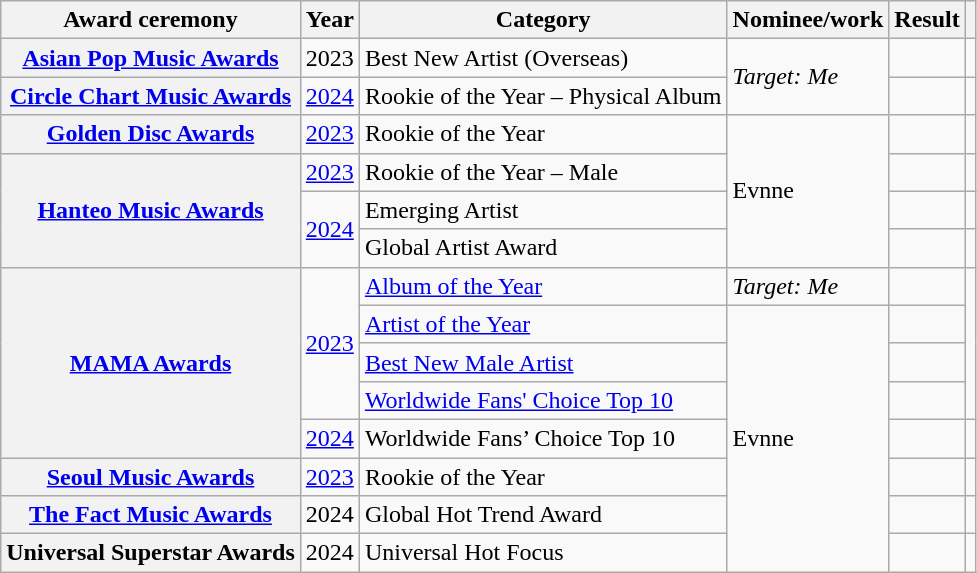<table class="wikitable plainrowheaders sortable">
<tr>
<th scope="col">Award ceremony </th>
<th scope="col">Year</th>
<th scope="col">Category </th>
<th scope="col">Nominee/work</th>
<th scope="col">Result</th>
<th scope="col" class="unsortable"></th>
</tr>
<tr>
<th scope="row"><a href='#'>Asian Pop Music Awards</a></th>
<td style="text-align:center">2023</td>
<td>Best New Artist (Overseas)</td>
<td rowspan="2"><em>Target: Me</em></td>
<td></td>
<td style="text-align:center"></td>
</tr>
<tr>
<th scope="row"><a href='#'>Circle Chart Music Awards</a></th>
<td style="text-align:center"><a href='#'>2024</a></td>
<td>Rookie of the Year – Physical Album</td>
<td></td>
<td style="text-align:center"></td>
</tr>
<tr>
<th scope="row"><a href='#'>Golden Disc Awards</a></th>
<td style="text-align:center"><a href='#'>2023</a></td>
<td>Rookie of the Year</td>
<td rowspan="4">Evnne</td>
<td></td>
<td style="text-align:center"></td>
</tr>
<tr>
<th scope="row" rowspan="3"><a href='#'>Hanteo Music Awards</a></th>
<td style="text-align:center"><a href='#'>2023</a></td>
<td>Rookie of the Year – Male</td>
<td></td>
<td style="text-align:center"></td>
</tr>
<tr>
<td rowspan="2" style="text-align:center"><a href='#'>2024</a></td>
<td>Emerging Artist</td>
<td></td>
<td style="text-align:center"></td>
</tr>
<tr>
<td>Global Artist Award</td>
<td></td>
<td style="text-align:center"></td>
</tr>
<tr>
<th scope="row" rowspan="5"><a href='#'>MAMA Awards</a></th>
<td rowspan="4" style="text-align:center"><a href='#'>2023</a></td>
<td><a href='#'>Album of the Year</a></td>
<td><em>Target: Me</em></td>
<td></td>
<td rowspan="4" style="text-align:center"></td>
</tr>
<tr>
<td><a href='#'>Artist of the Year</a></td>
<td rowspan="7">Evnne</td>
<td></td>
</tr>
<tr>
<td><a href='#'>Best New Male Artist</a></td>
<td></td>
</tr>
<tr>
<td><a href='#'>Worldwide Fans' Choice Top 10</a></td>
<td></td>
</tr>
<tr>
<td style="text-align:center"><a href='#'>2024</a></td>
<td>Worldwide Fans’ Choice Top 10</td>
<td></td>
<td style="text-align:center"></td>
</tr>
<tr>
<th scope="row"><a href='#'>Seoul Music Awards</a></th>
<td style="text-align:center"><a href='#'>2023</a></td>
<td>Rookie of the Year</td>
<td></td>
<td style="text-align:center"></td>
</tr>
<tr>
<th scope="row"><a href='#'>The Fact Music Awards</a></th>
<td style="text-align:center">2024</td>
<td>Global Hot Trend Award</td>
<td></td>
<td style="text-align:center"></td>
</tr>
<tr>
<th scope="row">Universal Superstar Awards</th>
<td style="text-align:center">2024</td>
<td>Universal Hot Focus</td>
<td></td>
<td style="text-align:center"></td>
</tr>
</table>
